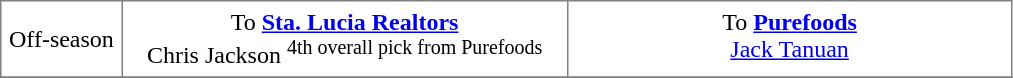<table border="1" style="border-collapse:collapse; text-align: center" cellpadding="5">
<tr>
<td style="width:12%">Off-season</td>
<td style="width:44%" valign="top">To <strong><a href='#'>Sta. Lucia Realtors</a></strong><br>Chris Jackson <sup>4th overall pick from Purefoods</sup></td>
<td style="width:44%" valign="top">To <strong><a href='#'>Purefoods</a></strong><br><a href='#'>Jack Tanuan</a></td>
</tr>
<tr>
</tr>
</table>
